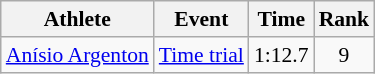<table class=wikitable style="font-size:90%">
<tr>
<th>Athlete</th>
<th>Event</th>
<th>Time</th>
<th>Rank</th>
</tr>
<tr align=center>
<td align=left><a href='#'>Anísio Argenton</a></td>
<td align=left><a href='#'>Time trial</a></td>
<td>1:12.7</td>
<td>9</td>
</tr>
</table>
